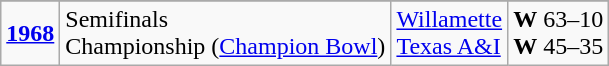<table class="wikitable">
<tr>
</tr>
<tr>
<td><strong><a href='#'>1968</a></strong></td>
<td>Semifinals<br>Championship (<a href='#'>Champion Bowl</a>)</td>
<td><a href='#'>Willamette</a><br><a href='#'>Texas A&I</a></td>
<td><strong>W</strong> 63–10<br><strong>W</strong> 45–35</td>
</tr>
</table>
